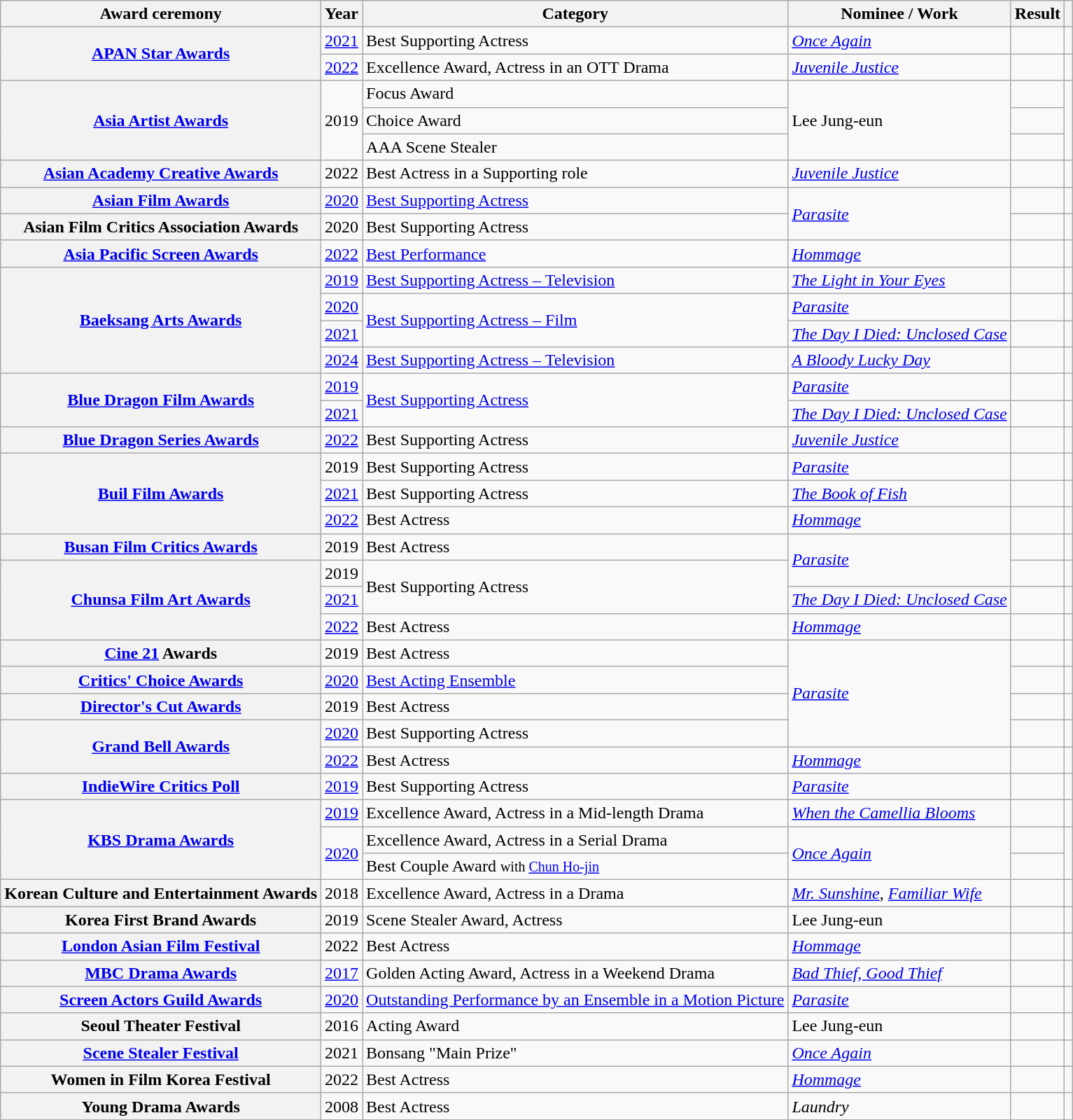<table class="wikitable plainrowheaders sortable">
<tr>
<th scope="col">Award ceremony</th>
<th scope="col">Year</th>
<th scope="col">Category</th>
<th scope="col">Nominee / Work</th>
<th scope="col">Result</th>
<th scope="col" class="unsortable"></th>
</tr>
<tr>
<th scope="row"  rowspan="2"><a href='#'>APAN Star Awards</a></th>
<td><a href='#'>2021</a></td>
<td>Best Supporting Actress</td>
<td><em> <a href='#'>Once Again</a></em></td>
<td></td>
<td></td>
</tr>
<tr>
<td><a href='#'>2022</a></td>
<td>Excellence Award, Actress in an OTT Drama</td>
<td rowspan="1"><em><a href='#'>Juvenile Justice</a></em></td>
<td></td>
<td></td>
</tr>
<tr>
<th scope="row"  rowspan=3><a href='#'>Asia Artist Awards</a></th>
<td rowspan="3">2019</td>
<td>Focus Award</td>
<td rowspan="3">Lee Jung-eun</td>
<td></td>
<td rowspan="3"></td>
</tr>
<tr>
<td>Choice Award</td>
<td></td>
</tr>
<tr>
<td>AAA Scene Stealer</td>
<td></td>
</tr>
<tr>
<th scope="row" rowspan=1><a href='#'>Asian Academy Creative Awards</a></th>
<td>2022</td>
<td>Best Actress in a Supporting role</td>
<td><em><a href='#'>Juvenile Justice</a></em></td>
<td></td>
<td></td>
</tr>
<tr>
<th scope="row"><a href='#'>Asian Film Awards</a></th>
<td><a href='#'>2020</a></td>
<td><a href='#'>Best Supporting Actress</a></td>
<td rowspan="2"><em><a href='#'>Parasite</a></em></td>
<td></td>
<td></td>
</tr>
<tr>
<th scope="row">Asian Film Critics Association Awards</th>
<td>2020</td>
<td>Best Supporting Actress</td>
<td></td>
<td></td>
</tr>
<tr>
<th scope="row"><a href='#'>Asia Pacific Screen Awards</a></th>
<td><a href='#'>2022</a></td>
<td><a href='#'>Best Performance</a></td>
<td><em><a href='#'>Hommage</a></em></td>
<td></td>
<td></td>
</tr>
<tr>
<th rowspan="4" scope="row"><a href='#'>Baeksang Arts Awards</a></th>
<td><a href='#'>2019</a></td>
<td><a href='#'>Best Supporting Actress – Television</a></td>
<td><em><a href='#'>The Light in Your Eyes</a></em></td>
<td></td>
<td></td>
</tr>
<tr>
<td><a href='#'>2020</a></td>
<td rowspan="2"><a href='#'>Best Supporting Actress – Film</a></td>
<td><em><a href='#'>Parasite</a></em></td>
<td></td>
<td></td>
</tr>
<tr>
<td><a href='#'>2021</a></td>
<td><em><a href='#'>The Day I Died: Unclosed Case</a></em></td>
<td></td>
<td></td>
</tr>
<tr>
<td><a href='#'>2024</a></td>
<td><a href='#'>Best Supporting Actress – Television</a></td>
<td><em><a href='#'>A Bloody Lucky Day</a></em></td>
<td></td>
<td></td>
</tr>
<tr>
<th scope="row"  rowspan="2"><a href='#'>Blue Dragon Film Awards</a></th>
<td><a href='#'>2019</a></td>
<td rowspan="2"><a href='#'>Best Supporting Actress</a></td>
<td><em><a href='#'>Parasite</a></em></td>
<td></td>
<td></td>
</tr>
<tr>
<td><a href='#'>2021</a></td>
<td><em><a href='#'>The Day I Died: Unclosed Case</a></em></td>
<td></td>
<td></td>
</tr>
<tr>
<th scope="row"><a href='#'>Blue Dragon Series Awards</a></th>
<td><a href='#'>2022</a></td>
<td>Best Supporting Actress</td>
<td rowspan=1><em><a href='#'>Juvenile Justice</a></em></td>
<td></td>
<td></td>
</tr>
<tr>
<th scope="row"  rowspan="3"><a href='#'>Buil Film Awards</a></th>
<td>2019</td>
<td>Best Supporting Actress</td>
<td><em><a href='#'>Parasite</a></em></td>
<td></td>
<td></td>
</tr>
<tr>
<td><a href='#'>2021</a></td>
<td>Best Supporting Actress</td>
<td><em><a href='#'>The Book of Fish</a></em></td>
<td></td>
<td></td>
</tr>
<tr>
<td><a href='#'>2022</a></td>
<td>Best Actress</td>
<td><em><a href='#'>Hommage</a></em></td>
<td></td>
<td></td>
</tr>
<tr>
<th scope="row"  rowspan="1"><a href='#'>Busan Film Critics Awards</a></th>
<td>2019</td>
<td>Best Actress</td>
<td rowspan="2"><em><a href='#'>Parasite</a></em></td>
<td></td>
<td></td>
</tr>
<tr>
<th scope="row"  rowspan="3"><a href='#'>Chunsa Film Art Awards</a></th>
<td>2019</td>
<td rowspan="2">Best Supporting Actress</td>
<td></td>
<td></td>
</tr>
<tr>
<td><a href='#'>2021</a></td>
<td><em><a href='#'>The Day I Died: Unclosed Case</a></em></td>
<td></td>
<td></td>
</tr>
<tr>
<td><a href='#'>2022</a></td>
<td>Best Actress</td>
<td><em><a href='#'>Hommage</a></em></td>
<td></td>
<td></td>
</tr>
<tr>
<th scope="row"><a href='#'>Cine 21</a> Awards</th>
<td>2019</td>
<td>Best Actress</td>
<td rowspan="4"><em><a href='#'>Parasite</a></em></td>
<td></td>
<td></td>
</tr>
<tr>
<th scope="row"><a href='#'>Critics' Choice Awards</a></th>
<td><a href='#'>2020</a></td>
<td><a href='#'>Best Acting Ensemble</a></td>
<td></td>
<td></td>
</tr>
<tr>
<th scope="row"><a href='#'>Director's Cut Awards</a></th>
<td>2019</td>
<td>Best Actress</td>
<td></td>
<td></td>
</tr>
<tr>
<th scope="row" rowspan="2"><a href='#'>Grand Bell Awards</a></th>
<td><a href='#'>2020</a></td>
<td>Best Supporting Actress</td>
<td></td>
<td></td>
</tr>
<tr>
<td><a href='#'>2022</a></td>
<td>Best Actress</td>
<td><em><a href='#'>Hommage</a></em></td>
<td></td>
<td></td>
</tr>
<tr>
<th scope="row"><a href='#'>IndieWire Critics Poll</a></th>
<td><a href='#'>2019</a></td>
<td>Best Supporting Actress</td>
<td><em><a href='#'>Parasite</a></em></td>
<td></td>
<td></td>
</tr>
<tr>
<th scope="row" rowspan="3"><a href='#'>KBS Drama Awards</a></th>
<td><a href='#'>2019</a></td>
<td>Excellence Award, Actress in a Mid-length Drama</td>
<td><em><a href='#'>When the Camellia Blooms</a></em></td>
<td></td>
<td></td>
</tr>
<tr>
<td rowspan="2"><a href='#'>2020</a></td>
<td>Excellence Award, Actress in a Serial Drama</td>
<td rowspan="2"><em> <a href='#'>Once Again</a></em></td>
<td></td>
<td rowspan="2"></td>
</tr>
<tr>
<td>Best Couple Award <small>with <a href='#'>Chun Ho-jin</a></small></td>
<td></td>
</tr>
<tr>
<th scope="row">Korean Culture and Entertainment Awards</th>
<td>2018</td>
<td>Excellence Award, Actress in a Drama</td>
<td><em><a href='#'>Mr. Sunshine</a></em>, <em><a href='#'>Familiar Wife</a></em></td>
<td></td>
<td></td>
</tr>
<tr>
<th scope="row">Korea First Brand Awards</th>
<td>2019</td>
<td>Scene Stealer Award, Actress</td>
<td>Lee Jung-eun</td>
<td></td>
<td></td>
</tr>
<tr>
<th scope="row"><a href='#'>London Asian Film Festival</a></th>
<td>2022</td>
<td>Best Actress</td>
<td><em><a href='#'>Hommage</a></em></td>
<td></td>
<td></td>
</tr>
<tr>
<th scope="row"><a href='#'>MBC Drama Awards</a></th>
<td><a href='#'>2017</a></td>
<td>Golden Acting Award, Actress in a Weekend Drama</td>
<td><em><a href='#'>Bad Thief, Good Thief</a></em></td>
<td></td>
<td></td>
</tr>
<tr>
<th scope="row"><a href='#'>Screen Actors Guild Awards</a></th>
<td><a href='#'>2020</a></td>
<td><a href='#'>Outstanding Performance by an Ensemble in a Motion Picture</a></td>
<td><em><a href='#'>Parasite</a></em></td>
<td></td>
<td></td>
</tr>
<tr>
<th scope="row">Seoul Theater Festival</th>
<td>2016</td>
<td>Acting Award</td>
<td>Lee Jung-eun</td>
<td></td>
<td></td>
</tr>
<tr>
<th scope="row"><a href='#'>Scene Stealer Festival</a></th>
<td>2021</td>
<td>Bonsang "Main Prize"</td>
<td><em><a href='#'>Once Again</a></em></td>
<td></td>
<td></td>
</tr>
<tr>
<th scope="row">Women in Film Korea Festival</th>
<td>2022</td>
<td>Best Actress</td>
<td><em><a href='#'>Hommage</a></em></td>
<td></td>
<td></td>
</tr>
<tr>
<th scope="row">Young Drama Awards</th>
<td>2008</td>
<td>Best Actress</td>
<td><em>Laundry</em></td>
<td></td>
<td></td>
</tr>
</table>
